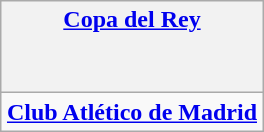<table class="wikitable" style="text-align: center; margin: 0 auto;">
<tr>
<th><a href='#'>Copa del Rey</a><br><br><br></th>
</tr>
<tr>
<td><strong><a href='#'>Club Atlético de Madrid</a></strong></td>
</tr>
</table>
